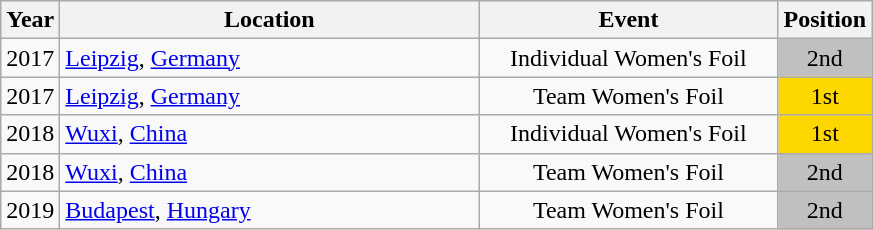<table class="wikitable" style="text-align:center;">
<tr>
<th>Year</th>
<th style="width:17em">Location</th>
<th style="width:12em">Event</th>
<th>Position</th>
</tr>
<tr>
<td>2017</td>
<td rowspan="1" align="left"> <a href='#'>Leipzig</a>, <a href='#'>Germany</a></td>
<td>Individual Women's Foil</td>
<td bgcolor="silver">2nd</td>
</tr>
<tr>
<td>2017</td>
<td rowspan="1" align="left"> <a href='#'>Leipzig</a>, <a href='#'>Germany</a></td>
<td>Team Women's Foil</td>
<td bgcolor="gold">1st</td>
</tr>
<tr>
<td>2018</td>
<td rowspan="1" align="left"> <a href='#'>Wuxi</a>, <a href='#'>China</a></td>
<td>Individual Women's Foil</td>
<td bgcolor="gold">1st</td>
</tr>
<tr>
<td>2018</td>
<td rowspan="1" align="left"> <a href='#'>Wuxi</a>, <a href='#'>China</a></td>
<td>Team Women's Foil</td>
<td bgcolor="silver">2nd</td>
</tr>
<tr>
<td>2019</td>
<td rowspan="1" align="left"> <a href='#'>Budapest</a>, <a href='#'>Hungary</a></td>
<td>Team Women's Foil</td>
<td bgcolor="silver">2nd</td>
</tr>
</table>
